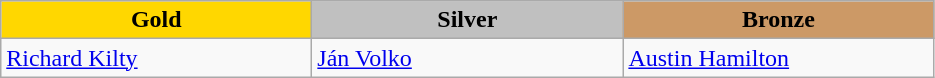<table class="wikitable" style="text-align:left">
<tr align="center">
<td width=200 bgcolor=gold><strong>Gold</strong></td>
<td width=200 bgcolor=silver><strong>Silver</strong></td>
<td width=200 bgcolor=CC9966><strong>Bronze</strong></td>
</tr>
<tr>
<td><a href='#'>Richard Kilty</a><br><em></em></td>
<td><a href='#'>Ján Volko</a><br><em></em></td>
<td><a href='#'>Austin Hamilton</a><br><em></em></td>
</tr>
</table>
